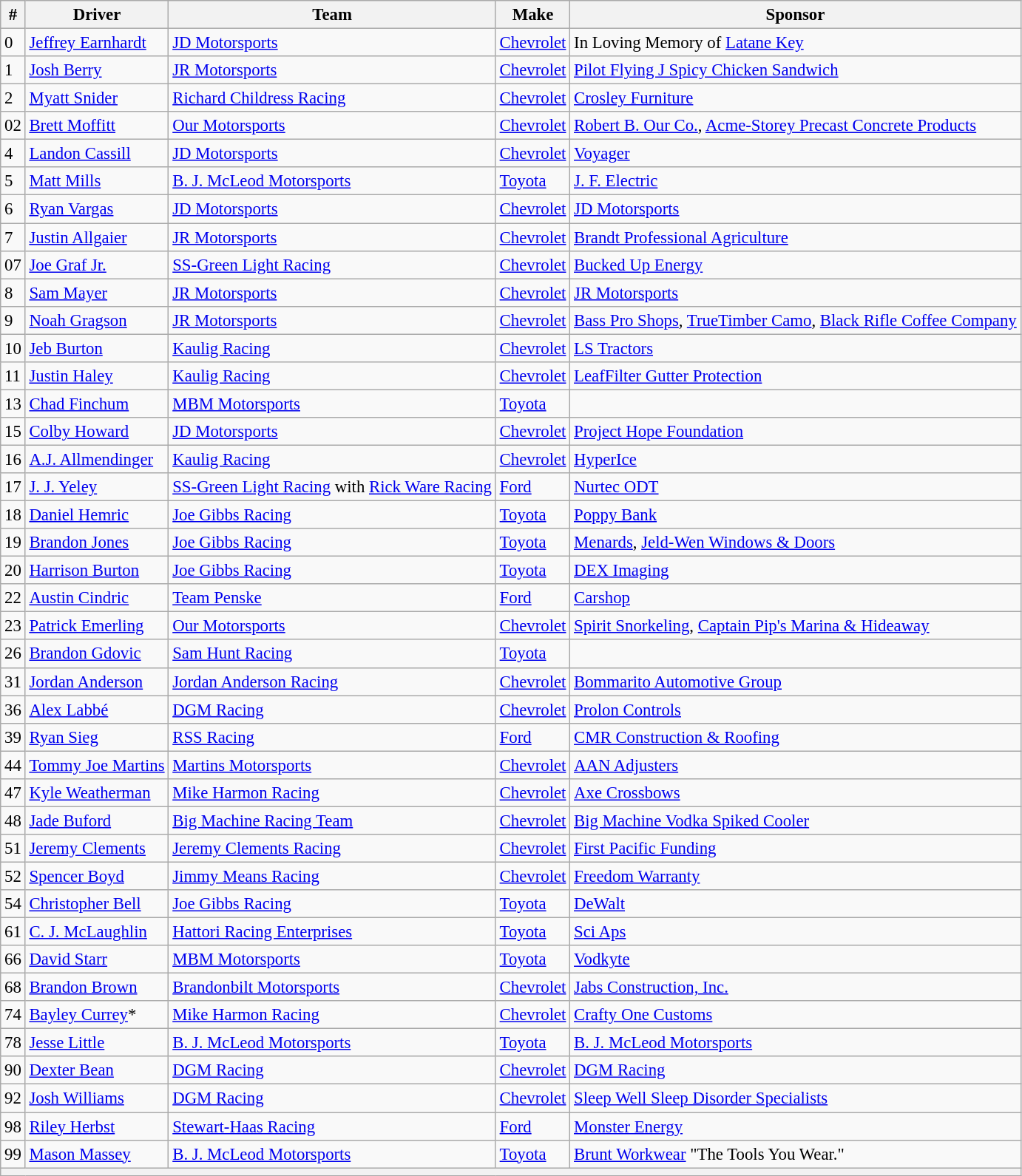<table class="wikitable" style="font-size:95%">
<tr>
<th>#</th>
<th>Driver</th>
<th>Team</th>
<th>Make</th>
<th>Sponsor</th>
</tr>
<tr>
<td>0</td>
<td><a href='#'>Jeffrey Earnhardt</a></td>
<td><a href='#'>JD Motorsports</a></td>
<td><a href='#'>Chevrolet</a></td>
<td>In Loving Memory of <a href='#'>Latane Key</a></td>
</tr>
<tr>
<td>1</td>
<td><a href='#'>Josh Berry</a></td>
<td><a href='#'>JR Motorsports</a></td>
<td><a href='#'>Chevrolet</a></td>
<td><a href='#'>Pilot Flying J Spicy Chicken Sandwich</a></td>
</tr>
<tr>
<td>2</td>
<td><a href='#'>Myatt Snider</a></td>
<td><a href='#'>Richard Childress Racing</a></td>
<td><a href='#'>Chevrolet</a></td>
<td><a href='#'>Crosley Furniture</a></td>
</tr>
<tr>
<td>02</td>
<td><a href='#'>Brett Moffitt</a></td>
<td><a href='#'>Our Motorsports</a></td>
<td><a href='#'>Chevrolet</a></td>
<td><a href='#'>Robert B. Our Co.</a>, <a href='#'>Acme-Storey Precast Concrete Products</a></td>
</tr>
<tr>
<td>4</td>
<td><a href='#'>Landon Cassill</a></td>
<td><a href='#'>JD Motorsports</a></td>
<td><a href='#'>Chevrolet</a></td>
<td><a href='#'>Voyager</a></td>
</tr>
<tr>
<td>5</td>
<td><a href='#'>Matt Mills</a></td>
<td><a href='#'>B. J. McLeod Motorsports</a></td>
<td><a href='#'>Toyota</a></td>
<td><a href='#'>J. F. Electric</a></td>
</tr>
<tr>
<td>6</td>
<td><a href='#'>Ryan Vargas</a></td>
<td><a href='#'>JD Motorsports</a></td>
<td><a href='#'>Chevrolet</a></td>
<td><a href='#'>JD Motorsports</a></td>
</tr>
<tr>
<td>7</td>
<td><a href='#'>Justin Allgaier</a></td>
<td><a href='#'>JR Motorsports</a></td>
<td><a href='#'>Chevrolet</a></td>
<td><a href='#'>Brandt Professional Agriculture</a></td>
</tr>
<tr>
<td>07</td>
<td><a href='#'>Joe Graf Jr.</a></td>
<td><a href='#'>SS-Green Light Racing</a></td>
<td><a href='#'>Chevrolet</a></td>
<td><a href='#'>Bucked Up Energy</a></td>
</tr>
<tr>
<td>8</td>
<td><a href='#'>Sam Mayer</a></td>
<td><a href='#'>JR Motorsports</a></td>
<td><a href='#'>Chevrolet</a></td>
<td><a href='#'>JR Motorsports</a></td>
</tr>
<tr>
<td>9</td>
<td><a href='#'>Noah Gragson</a></td>
<td><a href='#'>JR Motorsports</a></td>
<td><a href='#'>Chevrolet</a></td>
<td><a href='#'>Bass Pro Shops</a>, <a href='#'>TrueTimber Camo</a>, <a href='#'>Black Rifle Coffee Company</a></td>
</tr>
<tr>
<td>10</td>
<td><a href='#'>Jeb Burton</a></td>
<td><a href='#'>Kaulig Racing</a></td>
<td><a href='#'>Chevrolet</a></td>
<td><a href='#'>LS Tractors</a></td>
</tr>
<tr>
<td>11</td>
<td><a href='#'>Justin Haley</a></td>
<td><a href='#'>Kaulig Racing</a></td>
<td><a href='#'>Chevrolet</a></td>
<td><a href='#'>LeafFilter Gutter Protection</a></td>
</tr>
<tr>
<td>13</td>
<td><a href='#'>Chad Finchum</a></td>
<td><a href='#'>MBM Motorsports</a></td>
<td><a href='#'>Toyota</a></td>
<td></td>
</tr>
<tr>
<td>15</td>
<td><a href='#'>Colby Howard</a></td>
<td><a href='#'>JD Motorsports</a></td>
<td><a href='#'>Chevrolet</a></td>
<td><a href='#'>Project Hope Foundation</a></td>
</tr>
<tr>
<td>16</td>
<td><a href='#'>A.J. Allmendinger</a></td>
<td><a href='#'>Kaulig Racing</a></td>
<td><a href='#'>Chevrolet</a></td>
<td><a href='#'>HyperIce</a></td>
</tr>
<tr>
<td>17</td>
<td><a href='#'>J. J. Yeley</a></td>
<td><a href='#'>SS-Green Light Racing</a> with <a href='#'>Rick Ware Racing</a></td>
<td><a href='#'>Ford</a></td>
<td><a href='#'>Nurtec ODT</a></td>
</tr>
<tr>
<td>18</td>
<td><a href='#'>Daniel Hemric</a></td>
<td><a href='#'>Joe Gibbs Racing</a></td>
<td><a href='#'>Toyota</a></td>
<td><a href='#'>Poppy Bank</a></td>
</tr>
<tr>
<td>19</td>
<td><a href='#'>Brandon Jones</a></td>
<td><a href='#'>Joe Gibbs Racing</a></td>
<td><a href='#'>Toyota</a></td>
<td><a href='#'>Menards</a>, <a href='#'>Jeld-Wen Windows & Doors</a></td>
</tr>
<tr>
<td>20</td>
<td><a href='#'>Harrison Burton</a></td>
<td><a href='#'>Joe Gibbs Racing</a></td>
<td><a href='#'>Toyota</a></td>
<td><a href='#'>DEX Imaging</a></td>
</tr>
<tr>
<td>22</td>
<td><a href='#'>Austin Cindric</a></td>
<td><a href='#'>Team Penske</a></td>
<td><a href='#'>Ford</a></td>
<td><a href='#'>Carshop</a></td>
</tr>
<tr>
<td>23</td>
<td><a href='#'>Patrick Emerling</a></td>
<td><a href='#'>Our Motorsports</a></td>
<td><a href='#'>Chevrolet</a></td>
<td><a href='#'>Spirit Snorkeling</a>, <a href='#'>Captain Pip's Marina & Hideaway</a></td>
</tr>
<tr>
<td>26</td>
<td><a href='#'>Brandon Gdovic</a></td>
<td><a href='#'>Sam Hunt Racing</a></td>
<td><a href='#'>Toyota</a></td>
<td></td>
</tr>
<tr>
<td>31</td>
<td><a href='#'>Jordan Anderson</a></td>
<td><a href='#'>Jordan Anderson Racing</a></td>
<td><a href='#'>Chevrolet</a></td>
<td><a href='#'>Bommarito Automotive Group</a></td>
</tr>
<tr>
<td>36</td>
<td><a href='#'>Alex Labbé</a></td>
<td><a href='#'>DGM Racing</a></td>
<td><a href='#'>Chevrolet</a></td>
<td><a href='#'>Prolon Controls</a></td>
</tr>
<tr>
<td>39</td>
<td><a href='#'>Ryan Sieg</a></td>
<td><a href='#'>RSS Racing</a></td>
<td><a href='#'>Ford</a></td>
<td><a href='#'>CMR Construction & Roofing</a></td>
</tr>
<tr>
<td>44</td>
<td><a href='#'>Tommy Joe Martins</a></td>
<td><a href='#'>Martins Motorsports</a></td>
<td><a href='#'>Chevrolet</a></td>
<td><a href='#'>AAN Adjusters</a></td>
</tr>
<tr>
<td>47</td>
<td><a href='#'>Kyle Weatherman</a></td>
<td><a href='#'>Mike Harmon Racing</a></td>
<td><a href='#'>Chevrolet</a></td>
<td><a href='#'>Axe Crossbows</a></td>
</tr>
<tr>
<td>48</td>
<td><a href='#'>Jade Buford</a></td>
<td><a href='#'>Big Machine Racing Team</a></td>
<td><a href='#'>Chevrolet</a></td>
<td><a href='#'>Big Machine Vodka Spiked Cooler</a></td>
</tr>
<tr>
<td>51</td>
<td><a href='#'>Jeremy Clements</a></td>
<td><a href='#'>Jeremy Clements Racing</a></td>
<td><a href='#'>Chevrolet</a></td>
<td><a href='#'>First Pacific Funding</a></td>
</tr>
<tr>
<td>52</td>
<td><a href='#'>Spencer Boyd</a></td>
<td><a href='#'>Jimmy Means Racing</a></td>
<td><a href='#'>Chevrolet</a></td>
<td><a href='#'>Freedom Warranty</a></td>
</tr>
<tr>
<td>54</td>
<td><a href='#'>Christopher Bell</a></td>
<td><a href='#'>Joe Gibbs Racing</a></td>
<td><a href='#'>Toyota</a></td>
<td><a href='#'>DeWalt</a></td>
</tr>
<tr>
<td>61</td>
<td><a href='#'>C. J. McLaughlin</a></td>
<td><a href='#'>Hattori Racing Enterprises</a></td>
<td><a href='#'>Toyota</a></td>
<td><a href='#'>Sci Aps</a></td>
</tr>
<tr>
<td>66</td>
<td><a href='#'>David Starr</a></td>
<td><a href='#'>MBM Motorsports</a></td>
<td><a href='#'>Toyota</a></td>
<td><a href='#'>Vodkyte</a></td>
</tr>
<tr>
<td>68</td>
<td><a href='#'>Brandon Brown</a></td>
<td><a href='#'>Brandonbilt Motorsports</a></td>
<td><a href='#'>Chevrolet</a></td>
<td><a href='#'>Jabs Construction, Inc.</a></td>
</tr>
<tr>
<td>74</td>
<td><a href='#'>Bayley Currey</a>*</td>
<td><a href='#'>Mike Harmon Racing</a></td>
<td><a href='#'>Chevrolet</a></td>
<td><a href='#'>Crafty One Customs</a></td>
</tr>
<tr>
<td>78</td>
<td><a href='#'>Jesse Little</a></td>
<td><a href='#'>B. J. McLeod Motorsports</a></td>
<td><a href='#'>Toyota</a></td>
<td><a href='#'>B. J. McLeod Motorsports</a></td>
</tr>
<tr>
<td>90</td>
<td><a href='#'>Dexter Bean</a></td>
<td><a href='#'>DGM Racing</a></td>
<td><a href='#'>Chevrolet</a></td>
<td><a href='#'>DGM Racing</a></td>
</tr>
<tr>
<td>92</td>
<td><a href='#'>Josh Williams</a></td>
<td><a href='#'>DGM Racing</a></td>
<td><a href='#'>Chevrolet</a></td>
<td><a href='#'>Sleep Well Sleep Disorder Specialists</a></td>
</tr>
<tr>
<td>98</td>
<td><a href='#'>Riley Herbst</a></td>
<td><a href='#'>Stewart-Haas Racing</a></td>
<td><a href='#'>Ford</a></td>
<td><a href='#'>Monster Energy</a></td>
</tr>
<tr>
<td>99</td>
<td><a href='#'>Mason Massey</a></td>
<td><a href='#'>B. J. McLeod Motorsports</a></td>
<td><a href='#'>Toyota</a></td>
<td><a href='#'>Brunt Workwear</a> "The Tools You Wear."</td>
</tr>
<tr>
<th colspan="5"></th>
</tr>
</table>
